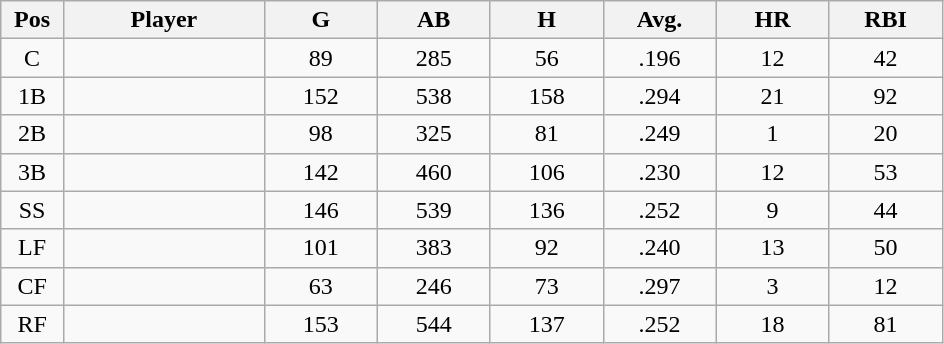<table class="wikitable sortable">
<tr>
<th bgcolor="#DDDDFF" width="5%">Pos</th>
<th bgcolor="#DDDDFF" width="16%">Player</th>
<th bgcolor="#DDDDFF" width="9%">G</th>
<th bgcolor="#DDDDFF" width="9%">AB</th>
<th bgcolor="#DDDDFF" width="9%">H</th>
<th bgcolor="#DDDDFF" width="9%">Avg.</th>
<th bgcolor="#DDDDFF" width="9%">HR</th>
<th bgcolor="#DDDDFF" width="9%">RBI</th>
</tr>
<tr align="center">
<td>C</td>
<td></td>
<td>89</td>
<td>285</td>
<td>56</td>
<td>.196</td>
<td>12</td>
<td>42</td>
</tr>
<tr align="center">
<td>1B</td>
<td></td>
<td>152</td>
<td>538</td>
<td>158</td>
<td>.294</td>
<td>21</td>
<td>92</td>
</tr>
<tr align="center">
<td>2B</td>
<td></td>
<td>98</td>
<td>325</td>
<td>81</td>
<td>.249</td>
<td>1</td>
<td>20</td>
</tr>
<tr align="center">
<td>3B</td>
<td></td>
<td>142</td>
<td>460</td>
<td>106</td>
<td>.230</td>
<td>12</td>
<td>53</td>
</tr>
<tr align="center">
<td>SS</td>
<td></td>
<td>146</td>
<td>539</td>
<td>136</td>
<td>.252</td>
<td>9</td>
<td>44</td>
</tr>
<tr align="center">
<td>LF</td>
<td></td>
<td>101</td>
<td>383</td>
<td>92</td>
<td>.240</td>
<td>13</td>
<td>50</td>
</tr>
<tr align="center">
<td>CF</td>
<td></td>
<td>63</td>
<td>246</td>
<td>73</td>
<td>.297</td>
<td>3</td>
<td>12</td>
</tr>
<tr align="center">
<td>RF</td>
<td></td>
<td>153</td>
<td>544</td>
<td>137</td>
<td>.252</td>
<td>18</td>
<td>81</td>
</tr>
</table>
